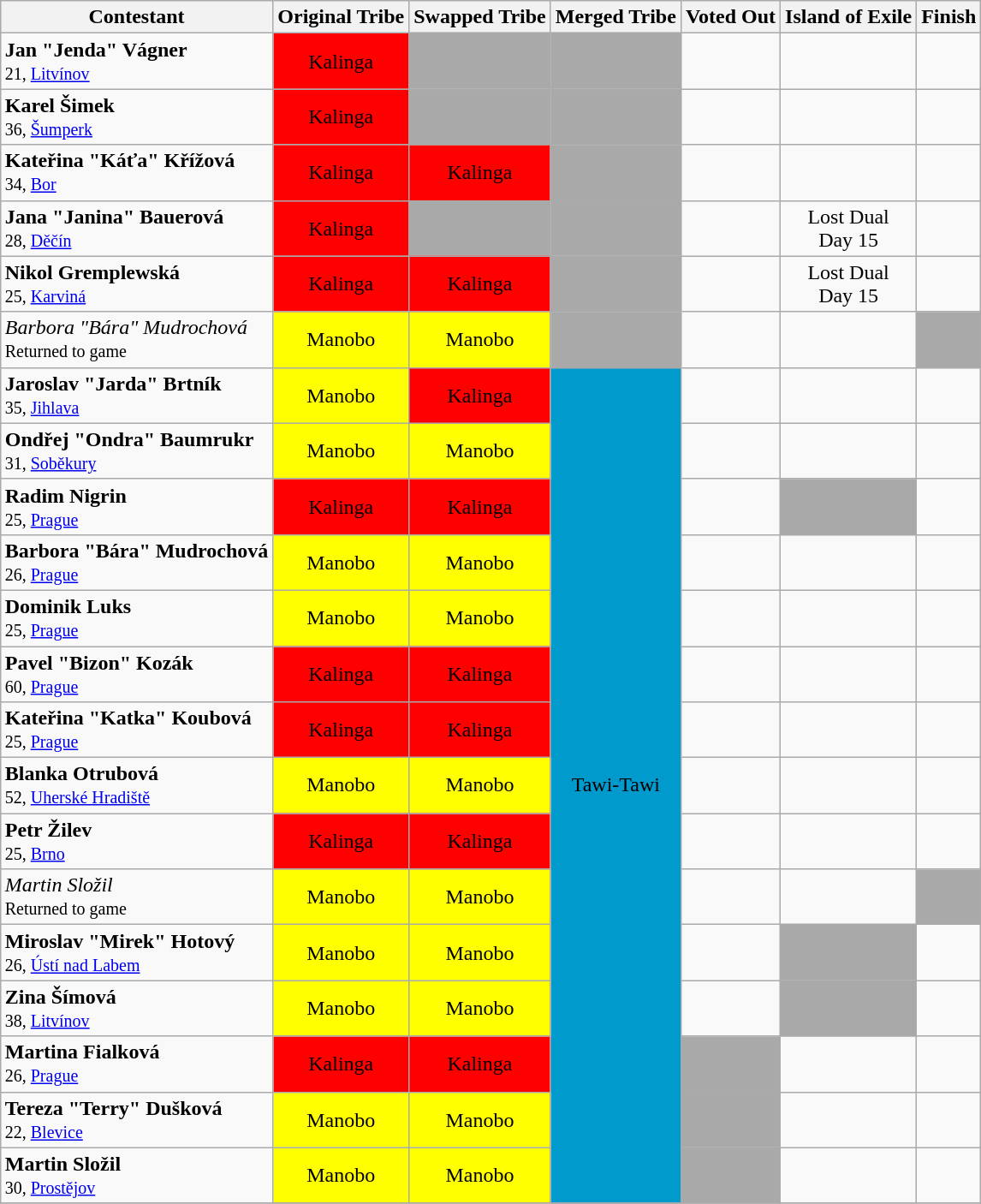<table class="wikitable" style="margin:auto; text-align:center">
<tr>
<th>Contestant</th>
<th>Original Tribe</th>
<th>Swapped Tribe</th>
<th>Merged Tribe</th>
<th>Voted Out</th>
<th>Island of Exile</th>
<th>Finish</th>
</tr>
<tr>
<td align="left"><strong>Jan "Jenda" Vágner</strong><br><small>21, <a href='#'>Litvínov</a></small></td>
<td bgcolor="red">Kalinga</td>
<td bgcolor="darkgrey"></td>
<td bgcolor="darkgrey"></td>
<td></td>
<td></td>
<td></td>
</tr>
<tr>
<td align="left"><strong>Karel Šimek</strong><br><small>36, <a href='#'>Šumperk</a></small></td>
<td bgcolor="red">Kalinga</td>
<td bgcolor="darkgrey"></td>
<td bgcolor="darkgrey"></td>
<td></td>
<td></td>
<td></td>
</tr>
<tr>
<td align="left"><strong>Kateřina "Káťa" Křížová</strong><br><small>34, <a href='#'>Bor</a></small></td>
<td bgcolor="red">Kalinga</td>
<td bgcolor="red">Kalinga</td>
<td bgcolor="darkgrey"></td>
<td></td>
<td></td>
<td></td>
</tr>
<tr>
<td align="left"><strong>Jana "Janina" Bauerová</strong><br><small>28, <a href='#'>Děčín</a></small></td>
<td bgcolor="red">Kalinga</td>
<td bgcolor="darkgrey"></td>
<td bgcolor="darkgrey"></td>
<td></td>
<td> Lost Dual<br>Day 15</td>
<td></td>
</tr>
<tr>
<td align="left"><strong>Nikol Gremplewská</strong><br><small>25, <a href='#'>Karviná</a></small></td>
<td bgcolor="red">Kalinga</td>
<td bgcolor="red">Kalinga</td>
<td bgcolor="darkgrey"></td>
<td></td>
<td>Lost Dual<br>Day 15</td>
<td></td>
</tr>
<tr>
<td align="left"><em>Barbora "Bára" Mudrochová </em><br><small>Returned to game</small></td>
<td bgcolor="yellow">Manobo</td>
<td bgcolor="yellow">Manobo</td>
<td bgcolor="darkgray"></td>
<td></td>
<td></td>
<td bgcolor="darkgrey"></td>
</tr>
<tr>
<td align="left"><strong>Jaroslav "Jarda" Brtník</strong><br><small>35, <a href='#'>Jihlava</a></small></td>
<td bgcolor="yellow">Manobo</td>
<td bgcolor="red">Kalinga</td>
<td bgcolor="009ACD" rowspan=15>Tawi-Tawi</td>
<td></td>
<td></td>
<td></td>
</tr>
<tr>
<td align="left"><strong>Ondřej "Ondra" Baumrukr</strong><br><small>31, <a href='#'>Soběkury</a></small></td>
<td bgcolor="yellow">Manobo</td>
<td bgcolor="yellow">Manobo</td>
<td></td>
<td></td>
<td></td>
</tr>
<tr>
<td align="left"><strong>Radim Nigrin</strong><br><small>25, <a href='#'>Prague</a></small></td>
<td bgcolor="red">Kalinga</td>
<td bgcolor="red">Kalinga</td>
<td></td>
<td bgcolor="darkgrey"></td>
<td></td>
</tr>
<tr>
<td align="left"><strong>Barbora "Bára" Mudrochová</strong><br><small>26, <a href='#'>Prague</a></small></td>
<td bgcolor="yellow">Manobo</td>
<td bgcolor="yellow">Manobo</td>
<td></td>
<td></td>
<td></td>
</tr>
<tr>
<td align="left"><strong>Dominik Luks</strong><br><small>25, <a href='#'>Prague</a></small></td>
<td bgcolor="yellow">Manobo</td>
<td bgcolor="yellow">Manobo</td>
<td></td>
<td></td>
<td></td>
</tr>
<tr>
<td align="left"><strong>Pavel "Bizon" Kozák</strong><br><small>60, <a href='#'>Prague</a></small></td>
<td bgcolor="red">Kalinga</td>
<td bgcolor="red">Kalinga</td>
<td></td>
<td></td>
<td></td>
</tr>
<tr>
<td align="left"><strong>Kateřina "Katka" Koubová</strong><br><small>25, <a href='#'>Prague</a></small></td>
<td bgcolor="red">Kalinga</td>
<td bgcolor="red">Kalinga</td>
<td></td>
<td></td>
<td></td>
</tr>
<tr>
<td align="left"><strong>Blanka Otrubová</strong><br><small>52, <a href='#'>Uherské Hradiště</a></small></td>
<td bgcolor="yellow">Manobo</td>
<td bgcolor="yellow">Manobo</td>
<td></td>
<td></td>
<td></td>
</tr>
<tr>
<td align="left"><strong>Petr Žilev</strong><br><small>25, <a href='#'>Brno</a></small></td>
<td bgcolor="red">Kalinga</td>
<td bgcolor="red">Kalinga</td>
<td></td>
<td></td>
<td></td>
</tr>
<tr>
<td align="left"><em>Martin Složil</em> <br><small>Returned to game</small></td>
<td bgcolor="yellow">Manobo</td>
<td bgcolor="yellow">Manobo</td>
<td></td>
<td></td>
<td bgcolor="darkgrey"></td>
</tr>
<tr>
<td align="left"><strong>Miroslav "Mirek" Hotový</strong><br><small>26, <a href='#'>Ústí nad Labem</a></small></td>
<td bgcolor="yellow">Manobo</td>
<td bgcolor="yellow">Manobo</td>
<td></td>
<td bgcolor="darkgrey"></td>
<td></td>
</tr>
<tr>
<td align="left"><strong>Zina Šímová</strong><br><small>38, <a href='#'>Litvínov</a></small></td>
<td bgcolor="yellow">Manobo</td>
<td bgcolor="yellow">Manobo</td>
<td></td>
<td bgcolor="darkgrey"></td>
<td></td>
</tr>
<tr>
<td align="left"><strong>Martina Fialková</strong><br><small>26, <a href='#'>Prague</a></small></td>
<td bgcolor="red">Kalinga</td>
<td bgcolor="red">Kalinga</td>
<td bgcolor="darkgrey"></td>
<td></td>
<td></td>
</tr>
<tr>
<td align="left"><strong>Tereza "Terry" Dušková</strong><br><small>22, <a href='#'>Blevice</a></small></td>
<td bgcolor="yellow">Manobo</td>
<td bgcolor="yellow">Manobo</td>
<td bgcolor="darkgrey"></td>
<td></td>
<td></td>
</tr>
<tr>
<td align="left"><strong>Martin Složil</strong><br><small>30, <a href='#'>Prostějov</a></small></td>
<td bgcolor="yellow">Manobo</td>
<td bgcolor="yellow">Manobo</td>
<td bgcolor="darkgrey"></td>
<td></td>
<td></td>
</tr>
<tr>
</tr>
</table>
